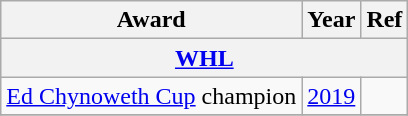<table class="wikitable">
<tr>
<th>Award</th>
<th>Year</th>
<th>Ref</th>
</tr>
<tr>
<th colspan="3"><a href='#'>WHL</a></th>
</tr>
<tr>
<td><a href='#'>Ed Chynoweth Cup</a> champion</td>
<td><a href='#'>2019</a></td>
<td></td>
</tr>
<tr>
</tr>
</table>
